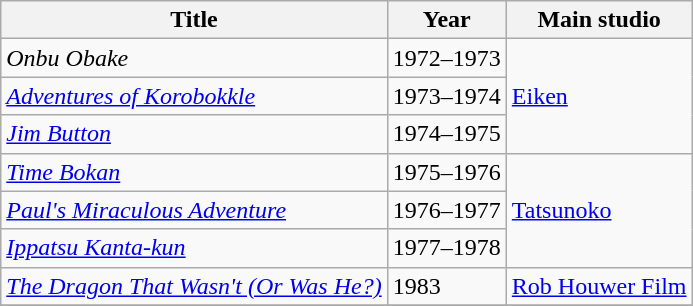<table class="wikitable">
<tr>
<th>Title</th>
<th>Year</th>
<th>Main studio</th>
</tr>
<tr>
<td><em>Onbu Obake</em></td>
<td>1972–1973</td>
<td rowspan="3"><a href='#'>Eiken</a></td>
</tr>
<tr>
<td><em><a href='#'>Adventures of Korobokkle</a></em></td>
<td>1973–1974</td>
</tr>
<tr>
<td><em><a href='#'>Jim Button</a></em></td>
<td>1974–1975</td>
</tr>
<tr>
<td><em><a href='#'>Time Bokan</a></em></td>
<td>1975–1976</td>
<td rowspan="3"><a href='#'>Tatsunoko</a></td>
</tr>
<tr>
<td><em><a href='#'>Paul's Miraculous Adventure</a></em></td>
<td>1976–1977</td>
</tr>
<tr>
<td><em><a href='#'>Ippatsu Kanta-kun</a></em></td>
<td>1977–1978</td>
</tr>
<tr>
<td><em><a href='#'>The Dragon That Wasn't (Or Was He?)</a></em></td>
<td>1983</td>
<td><a href='#'>Rob Houwer Film</a></td>
</tr>
<tr>
</tr>
</table>
